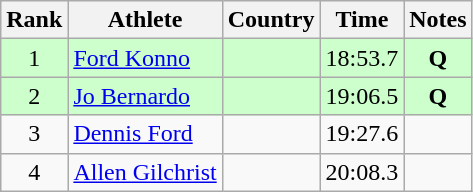<table class="wikitable sortable" style="text-align:center">
<tr>
<th>Rank</th>
<th>Athlete</th>
<th>Country</th>
<th>Time</th>
<th>Notes</th>
</tr>
<tr bgcolor=ccffcc>
<td>1</td>
<td align=left><a href='#'>Ford Konno</a></td>
<td align=left></td>
<td>18:53.7</td>
<td><strong>Q</strong></td>
</tr>
<tr bgcolor=ccffcc>
<td>2</td>
<td align=left><a href='#'>Jo Bernardo</a></td>
<td align=left></td>
<td>19:06.5</td>
<td><strong>Q</strong></td>
</tr>
<tr>
<td>3</td>
<td align=left><a href='#'>Dennis Ford</a></td>
<td align=left></td>
<td>19:27.6</td>
<td></td>
</tr>
<tr>
<td>4</td>
<td align=left><a href='#'>Allen Gilchrist</a></td>
<td align=left></td>
<td>20:08.3</td>
<td></td>
</tr>
</table>
